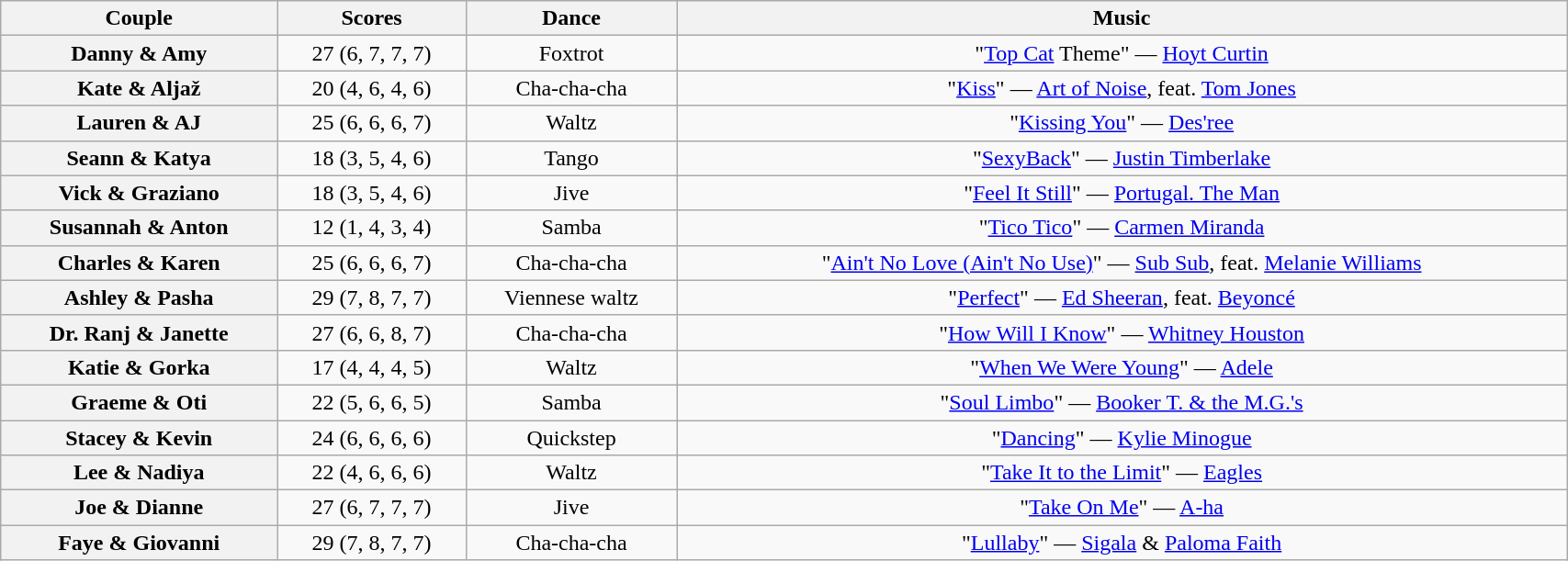<table class="wikitable sortable" style="text-align:center; width:90%">
<tr>
<th scope="col">Couple</th>
<th scope="col">Scores</th>
<th scope="col" class="unsortable">Dance</th>
<th scope="col" class="unsortable">Music</th>
</tr>
<tr>
<th scope="row">Danny & Amy</th>
<td>27 (6, 7, 7, 7)</td>
<td>Foxtrot</td>
<td>"<a href='#'>Top Cat</a> Theme" — <a href='#'>Hoyt Curtin</a></td>
</tr>
<tr>
<th scope="row">Kate & Aljaž</th>
<td>20 (4, 6, 4, 6)</td>
<td>Cha-cha-cha</td>
<td>"<a href='#'>Kiss</a>" — <a href='#'>Art of Noise</a>, feat. <a href='#'>Tom Jones</a></td>
</tr>
<tr>
<th scope="row">Lauren & AJ</th>
<td>25 (6, 6, 6, 7)</td>
<td>Waltz</td>
<td>"<a href='#'>Kissing You</a>" — <a href='#'>Des'ree</a></td>
</tr>
<tr>
<th scope="row">Seann & Katya</th>
<td>18 (3, 5, 4, 6)</td>
<td>Tango</td>
<td>"<a href='#'>SexyBack</a>" — <a href='#'>Justin Timberlake</a></td>
</tr>
<tr>
<th scope="row">Vick & Graziano</th>
<td>18 (3, 5, 4, 6)</td>
<td>Jive</td>
<td>"<a href='#'>Feel It Still</a>" — <a href='#'>Portugal. The Man</a></td>
</tr>
<tr>
<th scope="row">Susannah & Anton</th>
<td>12 (1, 4, 3, 4)</td>
<td>Samba</td>
<td>"<a href='#'>Tico Tico</a>" — <a href='#'>Carmen Miranda</a></td>
</tr>
<tr>
<th scope="row">Charles & Karen</th>
<td>25 (6, 6, 6, 7)</td>
<td>Cha-cha-cha</td>
<td>"<a href='#'>Ain't No Love (Ain't No Use)</a>" — <a href='#'>Sub Sub</a>, feat. <a href='#'>Melanie Williams</a></td>
</tr>
<tr>
<th scope="row">Ashley & Pasha</th>
<td>29 (7, 8, 7, 7)</td>
<td>Viennese waltz</td>
<td>"<a href='#'>Perfect</a>" — <a href='#'>Ed Sheeran</a>, feat. <a href='#'>Beyoncé</a></td>
</tr>
<tr>
<th scope="row">Dr. Ranj & Janette</th>
<td>27 (6, 6, 8, 7)</td>
<td>Cha-cha-cha</td>
<td>"<a href='#'>How Will I Know</a>" — <a href='#'>Whitney Houston</a></td>
</tr>
<tr>
<th scope="row">Katie & Gorka</th>
<td>17 (4, 4, 4, 5)</td>
<td>Waltz</td>
<td>"<a href='#'>When We Were Young</a>" — <a href='#'>Adele</a></td>
</tr>
<tr>
<th scope="row">Graeme & Oti</th>
<td>22 (5, 6, 6, 5)</td>
<td>Samba</td>
<td>"<a href='#'>Soul Limbo</a>" — <a href='#'>Booker T. & the M.G.'s</a></td>
</tr>
<tr>
<th scope="row">Stacey & Kevin</th>
<td>24 (6, 6, 6, 6)</td>
<td>Quickstep</td>
<td>"<a href='#'>Dancing</a>" — <a href='#'>Kylie Minogue</a></td>
</tr>
<tr>
<th scope="row">Lee & Nadiya</th>
<td>22 (4, 6, 6, 6)</td>
<td>Waltz</td>
<td>"<a href='#'>Take It to the Limit</a>" — <a href='#'>Eagles</a></td>
</tr>
<tr>
<th scope="row">Joe & Dianne</th>
<td>27 (6, 7, 7, 7)</td>
<td>Jive</td>
<td>"<a href='#'>Take On Me</a>" — <a href='#'>A-ha</a></td>
</tr>
<tr>
<th scope="row">Faye & Giovanni</th>
<td>29 (7, 8, 7, 7)</td>
<td>Cha-cha-cha</td>
<td>"<a href='#'>Lullaby</a>" — <a href='#'>Sigala</a> & <a href='#'>Paloma Faith</a></td>
</tr>
</table>
